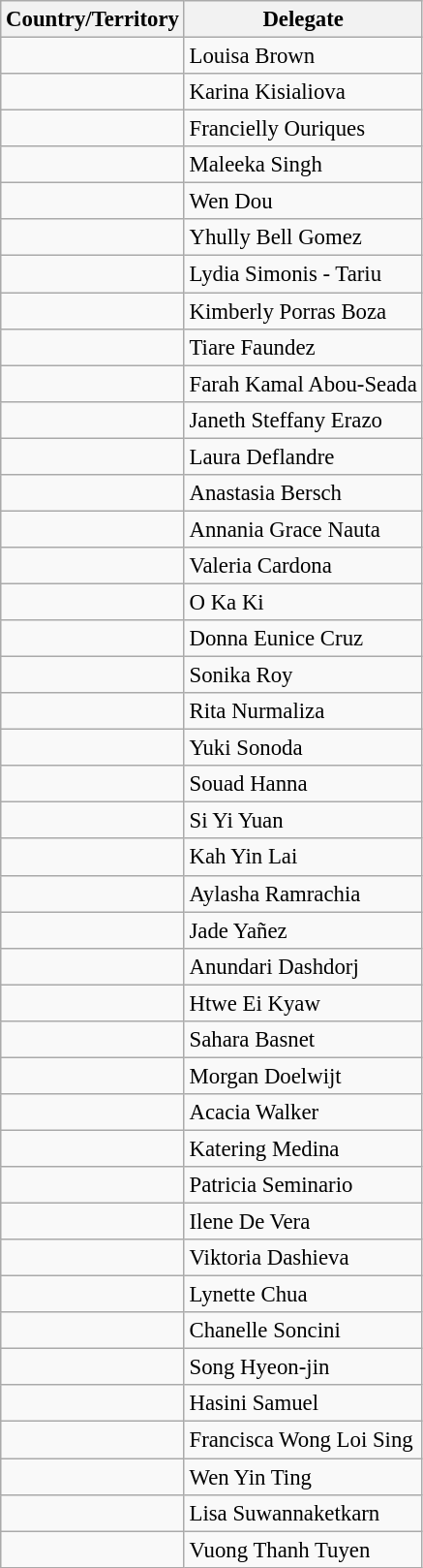<table class="wikitable sortable" style="font-size: 95%;">
<tr>
<th>Country/Territory</th>
<th>Delegate</th>
</tr>
<tr>
<td></td>
<td>Louisa Brown</td>
</tr>
<tr>
<td></td>
<td>Karina Kisialiova</td>
</tr>
<tr>
<td></td>
<td>Francielly Ouriques</td>
</tr>
<tr>
<td></td>
<td>Maleeka Singh</td>
</tr>
<tr>
<td></td>
<td>Wen Dou</td>
</tr>
<tr>
<td></td>
<td>Yhully Bell Gomez</td>
</tr>
<tr>
<td></td>
<td>Lydia Simonis - Tariu</td>
</tr>
<tr>
<td></td>
<td>Kimberly Porras Boza</td>
</tr>
<tr>
<td></td>
<td>Tiare Faundez</td>
</tr>
<tr>
<td></td>
<td>Farah Kamal Abou-Seada</td>
</tr>
<tr>
<td></td>
<td>Janeth Steffany Erazo</td>
</tr>
<tr>
<td></td>
<td>Laura Deflandre</td>
</tr>
<tr>
<td></td>
<td>Anastasia Bersch</td>
</tr>
<tr>
<td></td>
<td>Annania Grace Nauta</td>
</tr>
<tr>
<td></td>
<td>Valeria Cardona</td>
</tr>
<tr>
<td></td>
<td>O Ka Ki</td>
</tr>
<tr>
<td></td>
<td>Donna Eunice Cruz</td>
</tr>
<tr>
<td></td>
<td>Sonika Roy</td>
</tr>
<tr>
<td></td>
<td>Rita Nurmaliza</td>
</tr>
<tr>
<td></td>
<td>Yuki Sonoda</td>
</tr>
<tr>
<td></td>
<td>Souad Hanna</td>
</tr>
<tr>
<td></td>
<td>Si Yi Yuan</td>
</tr>
<tr>
<td></td>
<td>Kah Yin Lai</td>
</tr>
<tr>
<td></td>
<td>Aylasha Ramrachia</td>
</tr>
<tr>
<td></td>
<td>Jade Yañez</td>
</tr>
<tr>
<td></td>
<td>Anundari Dashdorj</td>
</tr>
<tr>
<td></td>
<td>Htwe Ei Kyaw</td>
</tr>
<tr>
<td></td>
<td>Sahara Basnet</td>
</tr>
<tr>
<td></td>
<td>Morgan Doelwijt</td>
</tr>
<tr>
<td></td>
<td>Acacia Walker</td>
</tr>
<tr>
<td></td>
<td>Katering Medina</td>
</tr>
<tr>
<td></td>
<td>Patricia Seminario</td>
</tr>
<tr>
<td></td>
<td>Ilene De Vera</td>
</tr>
<tr>
<td></td>
<td>Viktoria Dashieva</td>
</tr>
<tr>
<td></td>
<td>Lynette Chua</td>
</tr>
<tr>
<td></td>
<td>Chanelle Soncini</td>
</tr>
<tr>
<td></td>
<td>Song Hyeon-jin</td>
</tr>
<tr>
<td></td>
<td>Hasini Samuel</td>
</tr>
<tr>
<td></td>
<td>Francisca Wong Loi Sing</td>
</tr>
<tr>
<td></td>
<td>Wen Yin Ting</td>
</tr>
<tr>
<td></td>
<td>Lisa Suwannaketkarn</td>
</tr>
<tr>
<td></td>
<td>Vuong Thanh Tuyen</td>
</tr>
</table>
